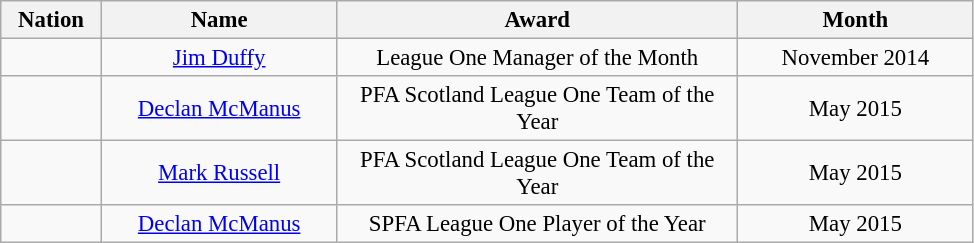<table class="wikitable" style="font-size: 95%; text-align: center;">
<tr>
<th width=60>Nation</th>
<th width=150>Name</th>
<th width=260>Award</th>
<th width=150>Month</th>
</tr>
<tr>
<td></td>
<td><a href='#'>Jim Duffy</a></td>
<td>League One Manager of the Month</td>
<td>November 2014</td>
</tr>
<tr>
<td></td>
<td><a href='#'>Declan McManus</a></td>
<td>PFA Scotland League One Team of the Year</td>
<td>May 2015</td>
</tr>
<tr>
<td></td>
<td><a href='#'>Mark Russell</a></td>
<td>PFA Scotland League One Team of the Year</td>
<td>May 2015</td>
</tr>
<tr>
<td></td>
<td><a href='#'>Declan McManus</a></td>
<td>SPFA League One Player of the Year</td>
<td>May 2015</td>
</tr>
</table>
